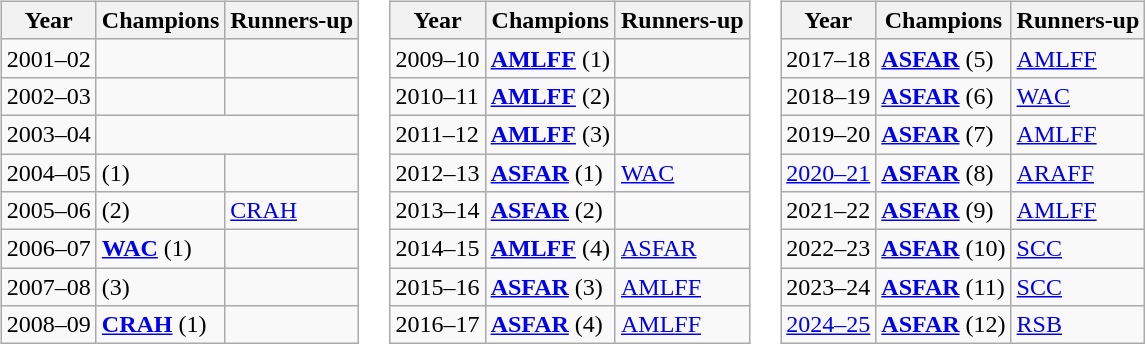<table>
<tr>
<td valign=top><br><table class="wikitable">
<tr>
<th>Year</th>
<th>Champions</th>
<th>Runners-up</th>
</tr>
<tr>
<td>2001–02</td>
<td></td>
<td></td>
</tr>
<tr>
<td>2002–03</td>
<td></td>
<td></td>
</tr>
<tr>
<td>2003–04</td>
<td colspan=2></td>
</tr>
<tr>
<td>2004–05</td>
<td><strong></strong> (1)</td>
<td></td>
</tr>
<tr>
<td>2005–06</td>
<td><strong></strong> (2)</td>
<td><a href='#'>CRAH</a></td>
</tr>
<tr>
<td>2006–07</td>
<td><strong><a href='#'>WAC</a></strong> (1)</td>
<td></td>
</tr>
<tr>
<td>2007–08</td>
<td><strong></strong> (3)</td>
<td></td>
</tr>
<tr>
<td>2008–09</td>
<td><strong><a href='#'>CRAH</a></strong> (1)</td>
<td></td>
</tr>
</table>
</td>
<td valign=top><br><table class="wikitable">
<tr>
<th>Year</th>
<th>Champions</th>
<th>Runners-up</th>
</tr>
<tr>
<td>2009–10</td>
<td><strong><a href='#'>AMLFF</a></strong> (1)</td>
<td></td>
</tr>
<tr>
<td>2010–11</td>
<td><strong><a href='#'>AMLFF</a></strong> (2)</td>
<td></td>
</tr>
<tr>
<td>2011–12</td>
<td><strong><a href='#'>AMLFF</a></strong> (3)</td>
<td></td>
</tr>
<tr>
<td>2012–13</td>
<td><strong><a href='#'>ASFAR</a></strong> (1)</td>
<td><a href='#'>WAC</a></td>
</tr>
<tr>
<td>2013–14</td>
<td><strong><a href='#'>ASFAR</a></strong> (2)</td>
<td></td>
</tr>
<tr>
<td>2014–15</td>
<td><strong><a href='#'>AMLFF</a></strong> (4)</td>
<td><a href='#'>ASFAR</a></td>
</tr>
<tr>
<td>2015–16</td>
<td><strong><a href='#'>ASFAR</a></strong> (3)</td>
<td><a href='#'>AMLFF</a></td>
</tr>
<tr>
<td>2016–17</td>
<td><strong><a href='#'>ASFAR</a></strong> (4)</td>
<td><a href='#'>AMLFF</a></td>
</tr>
</table>
</td>
<td valign=top><br><table class="wikitable">
<tr>
<th>Year</th>
<th>Champions</th>
<th>Runners-up</th>
</tr>
<tr>
<td>2017–18</td>
<td><strong><a href='#'>ASFAR</a></strong> (5)</td>
<td><a href='#'>AMLFF</a></td>
</tr>
<tr>
<td>2018–19</td>
<td><strong><a href='#'>ASFAR</a></strong> (6)</td>
<td><a href='#'>WAC</a></td>
</tr>
<tr>
<td>2019–20</td>
<td><strong><a href='#'>ASFAR</a></strong> (7)</td>
<td><a href='#'>AMLFF</a></td>
</tr>
<tr>
<td><a href='#'>2020–21</a></td>
<td><strong><a href='#'>ASFAR</a></strong> (8)</td>
<td><a href='#'>ARAFF</a></td>
</tr>
<tr>
<td>2021–22</td>
<td><strong><a href='#'>ASFAR</a></strong> (9)</td>
<td><a href='#'>AMLFF</a></td>
</tr>
<tr>
<td>2022–23</td>
<td><strong><a href='#'>ASFAR</a></strong> (10)</td>
<td><a href='#'>SCC</a></td>
</tr>
<tr>
<td>2023–24</td>
<td><strong><a href='#'>ASFAR</a></strong> (11)</td>
<td><a href='#'>SCC</a></td>
</tr>
<tr>
<td><a href='#'>2024–25</a></td>
<td><strong><a href='#'>ASFAR</a></strong> (12)</td>
<td><a href='#'>RSB</a></td>
</tr>
</table>
</td>
</tr>
</table>
